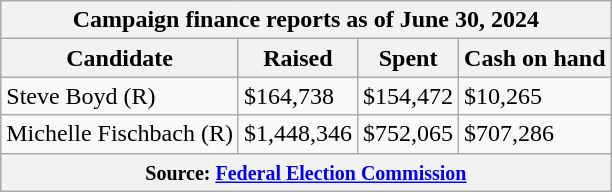<table class="wikitable sortable">
<tr>
<th colspan=4>Campaign finance reports as of June 30, 2024</th>
</tr>
<tr style="text-align:center;">
<th>Candidate</th>
<th>Raised</th>
<th>Spent</th>
<th>Cash on hand</th>
</tr>
<tr>
<td>Steve Boyd (R)</td>
<td>$164,738</td>
<td>$154,472</td>
<td>$10,265</td>
</tr>
<tr>
<td>Michelle Fischbach (R)</td>
<td>$1,448,346</td>
<td>$752,065</td>
<td>$707,286</td>
</tr>
<tr>
<th colspan="4"><small>Source: <a href='#'>Federal Election Commission</a></small></th>
</tr>
</table>
